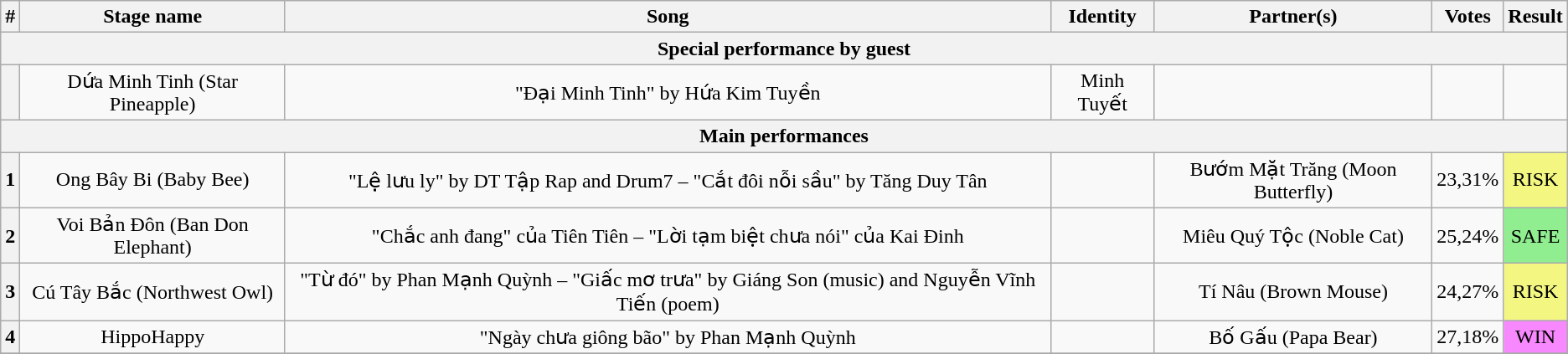<table class="wikitable plainrowheaders" style="text-align: center;">
<tr>
<th>#</th>
<th>Stage name</th>
<th>Song</th>
<th>Identity</th>
<th>Partner(s)</th>
<th>Votes</th>
<th>Result</th>
</tr>
<tr>
<th colspan="7">Special performance by guest</th>
</tr>
<tr>
<th></th>
<td>Dứa Minh Tinh (Star Pineapple)</td>
<td>"Đại Minh Tinh" by Hứa Kim Tuyền</td>
<td>Minh Tuyết</td>
<td></td>
<td></td>
<td></td>
</tr>
<tr>
<th colspan="7">Main performances</th>
</tr>
<tr>
<th>1</th>
<td>Ong Bây Bi (Baby Bee)</td>
<td>"Lệ lưu ly" by DT Tập Rap and Drum7 – "Cắt đôi nỗi sầu" by Tăng Duy Tân</td>
<td></td>
<td>Bướm Mặt Trăng (Moon Butterfly)</td>
<td>23,31%</td>
<td bgcolor="#F3F781">RISK</td>
</tr>
<tr>
<th>2</th>
<td>Voi Bản Đôn (Ban Don Elephant)</td>
<td>"Chắc anh đang" của Tiên Tiên – "Lời tạm biệt chưa nói" của Kai Đinh</td>
<td></td>
<td>Miêu Quý Tộc (Noble Cat)</td>
<td>25,24%</td>
<td bgcolor=lightgreen>SAFE</td>
</tr>
<tr>
<th>3</th>
<td>Cú Tây Bắc (Northwest Owl)</td>
<td>"Từ đó" by Phan Mạnh Quỳnh – "Giấc mơ trưa" by Giáng Son (music) and Nguyễn Vĩnh Tiến (poem)</td>
<td></td>
<td>Tí Nâu (Brown Mouse)</td>
<td>24,27%</td>
<td bgcolor="#F3F781">RISK</td>
</tr>
<tr>
<th>4</th>
<td>HippoHappy</td>
<td>"Ngày chưa giông bão" by Phan Mạnh Quỳnh</td>
<td></td>
<td>Bố Gấu (Papa Bear)</td>
<td>27,18%</td>
<td bgcolor=#F888FD>WIN</td>
</tr>
<tr>
</tr>
</table>
